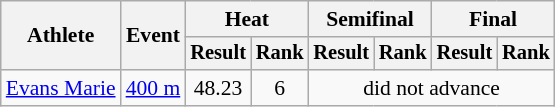<table class=wikitable style="font-size:90%">
<tr>
<th rowspan="2">Athlete</th>
<th rowspan="2">Event</th>
<th colspan="2">Heat</th>
<th colspan="2">Semifinal</th>
<th colspan="2">Final</th>
</tr>
<tr style="font-size:95%">
<th>Result</th>
<th>Rank</th>
<th>Result</th>
<th>Rank</th>
<th>Result</th>
<th>Rank</th>
</tr>
<tr align=center>
<td align=left><a href='#'>Evans Marie</a></td>
<td align=left><a href='#'>400 m</a></td>
<td>48.23</td>
<td>6</td>
<td colspan=4>did not advance</td>
</tr>
</table>
